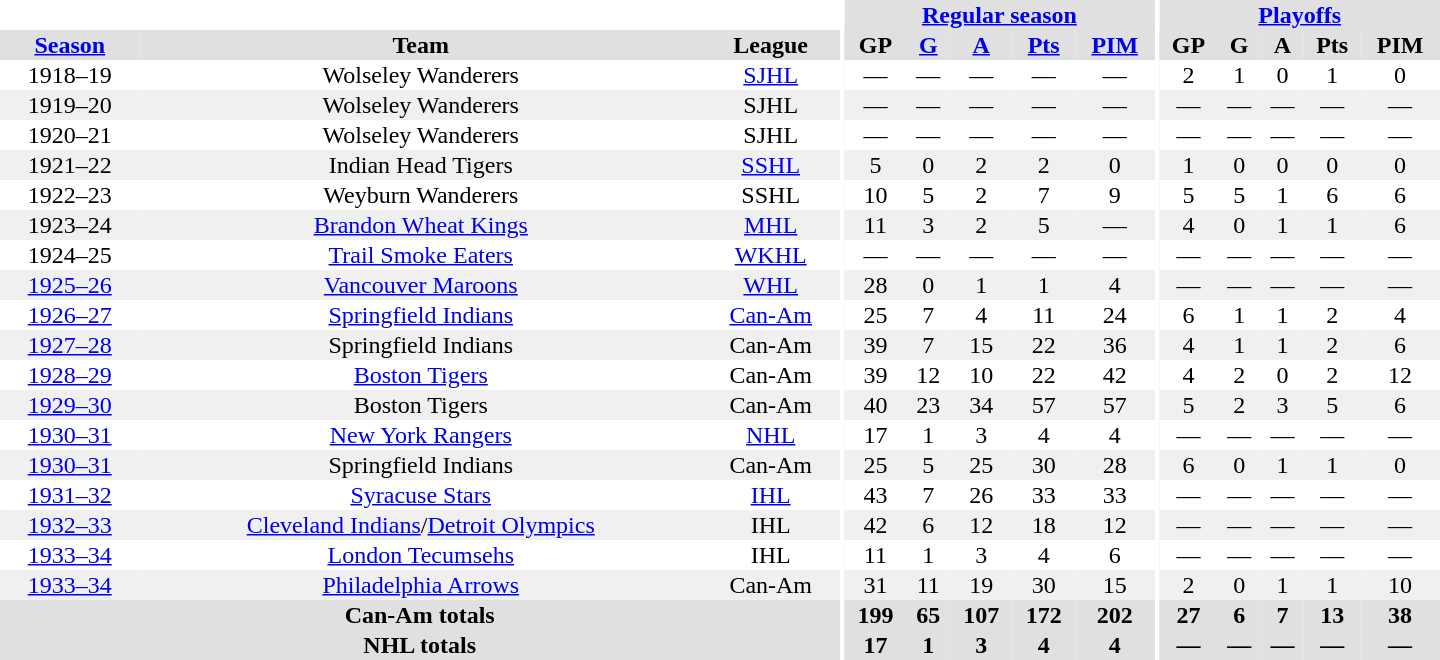<table border="0" cellpadding="1" cellspacing="0" style="text-align:center; width:60em">
<tr bgcolor="#e0e0e0">
<th colspan="3" bgcolor="#ffffff"></th>
<th rowspan="100" bgcolor="#ffffff"></th>
<th colspan="5"><a href='#'>Regular season</a></th>
<th rowspan="100" bgcolor="#ffffff"></th>
<th colspan="5"><a href='#'>Playoffs</a></th>
</tr>
<tr bgcolor="#e0e0e0">
<th><a href='#'>Season</a></th>
<th>Team</th>
<th>League</th>
<th>GP</th>
<th><a href='#'>G</a></th>
<th><a href='#'>A</a></th>
<th><a href='#'>Pts</a></th>
<th><a href='#'>PIM</a></th>
<th>GP</th>
<th>G</th>
<th>A</th>
<th>Pts</th>
<th>PIM</th>
</tr>
<tr>
<td>1918–19</td>
<td>Wolseley Wanderers</td>
<td><a href='#'>SJHL</a></td>
<td>—</td>
<td>—</td>
<td>—</td>
<td>—</td>
<td>—</td>
<td>2</td>
<td>1</td>
<td>0</td>
<td>1</td>
<td>0</td>
</tr>
<tr bgcolor="#f0f0f0">
<td>1919–20</td>
<td>Wolseley Wanderers</td>
<td>SJHL</td>
<td>—</td>
<td>—</td>
<td>—</td>
<td>—</td>
<td>—</td>
<td>—</td>
<td>—</td>
<td>—</td>
<td>—</td>
<td>—</td>
</tr>
<tr>
<td>1920–21</td>
<td>Wolseley Wanderers</td>
<td>SJHL</td>
<td>—</td>
<td>—</td>
<td>—</td>
<td>—</td>
<td>—</td>
<td>—</td>
<td>—</td>
<td>—</td>
<td>—</td>
<td>—</td>
</tr>
<tr bgcolor="#f0f0f0">
<td>1921–22</td>
<td>Indian Head Tigers</td>
<td><a href='#'>SSHL</a></td>
<td>5</td>
<td>0</td>
<td>2</td>
<td>2</td>
<td>0</td>
<td>1</td>
<td>0</td>
<td>0</td>
<td>0</td>
<td>0</td>
</tr>
<tr>
<td>1922–23</td>
<td>Weyburn Wanderers</td>
<td>SSHL</td>
<td>10</td>
<td>5</td>
<td>2</td>
<td>7</td>
<td>9</td>
<td>5</td>
<td>5</td>
<td>1</td>
<td>6</td>
<td>6</td>
</tr>
<tr bgcolor="#f0f0f0">
<td>1923–24</td>
<td><a href='#'>Brandon Wheat Kings</a></td>
<td><a href='#'>MHL</a></td>
<td>11</td>
<td>3</td>
<td>2</td>
<td>5</td>
<td>—</td>
<td>4</td>
<td>0</td>
<td>1</td>
<td>1</td>
<td>6</td>
</tr>
<tr>
<td>1924–25</td>
<td><a href='#'>Trail Smoke Eaters</a></td>
<td><a href='#'>WKHL</a></td>
<td>—</td>
<td>—</td>
<td>—</td>
<td>—</td>
<td>—</td>
<td>—</td>
<td>—</td>
<td>—</td>
<td>—</td>
<td>—</td>
</tr>
<tr bgcolor="#f0f0f0">
<td><a href='#'>1925–26</a></td>
<td><a href='#'>Vancouver Maroons</a></td>
<td><a href='#'>WHL</a></td>
<td>28</td>
<td>0</td>
<td>1</td>
<td>1</td>
<td>4</td>
<td>—</td>
<td>—</td>
<td>—</td>
<td>—</td>
<td>—</td>
</tr>
<tr>
<td><a href='#'>1926–27</a></td>
<td><a href='#'>Springfield Indians</a></td>
<td><a href='#'>Can-Am</a></td>
<td>25</td>
<td>7</td>
<td>4</td>
<td>11</td>
<td>24</td>
<td>6</td>
<td>1</td>
<td>1</td>
<td>2</td>
<td>4</td>
</tr>
<tr bgcolor="#f0f0f0">
<td><a href='#'>1927–28</a></td>
<td>Springfield Indians</td>
<td>Can-Am</td>
<td>39</td>
<td>7</td>
<td>15</td>
<td>22</td>
<td>36</td>
<td>4</td>
<td>1</td>
<td>1</td>
<td>2</td>
<td>6</td>
</tr>
<tr>
<td><a href='#'>1928–29</a></td>
<td><a href='#'>Boston Tigers</a></td>
<td>Can-Am</td>
<td>39</td>
<td>12</td>
<td>10</td>
<td>22</td>
<td>42</td>
<td>4</td>
<td>2</td>
<td>0</td>
<td>2</td>
<td>12</td>
</tr>
<tr bgcolor="#f0f0f0">
<td><a href='#'>1929–30</a></td>
<td>Boston Tigers</td>
<td>Can-Am</td>
<td>40</td>
<td>23</td>
<td>34</td>
<td>57</td>
<td>57</td>
<td>5</td>
<td>2</td>
<td>3</td>
<td>5</td>
<td>6</td>
</tr>
<tr>
<td><a href='#'>1930–31</a></td>
<td><a href='#'>New York Rangers</a></td>
<td><a href='#'>NHL</a></td>
<td>17</td>
<td>1</td>
<td>3</td>
<td>4</td>
<td>4</td>
<td>—</td>
<td>—</td>
<td>—</td>
<td>—</td>
<td>—</td>
</tr>
<tr bgcolor="#f0f0f0">
<td><a href='#'>1930–31</a></td>
<td>Springfield Indians</td>
<td>Can-Am</td>
<td>25</td>
<td>5</td>
<td>25</td>
<td>30</td>
<td>28</td>
<td>6</td>
<td>0</td>
<td>1</td>
<td>1</td>
<td>0</td>
</tr>
<tr>
<td><a href='#'>1931–32</a></td>
<td><a href='#'>Syracuse Stars</a></td>
<td><a href='#'>IHL</a></td>
<td>43</td>
<td>7</td>
<td>26</td>
<td>33</td>
<td>33</td>
<td>—</td>
<td>—</td>
<td>—</td>
<td>—</td>
<td>—</td>
</tr>
<tr bgcolor="#f0f0f0">
<td><a href='#'>1932–33</a></td>
<td><a href='#'>Cleveland Indians</a>/<a href='#'>Detroit Olympics</a></td>
<td>IHL</td>
<td>42</td>
<td>6</td>
<td>12</td>
<td>18</td>
<td>12</td>
<td>—</td>
<td>—</td>
<td>—</td>
<td>—</td>
<td>—</td>
</tr>
<tr>
<td><a href='#'>1933–34</a></td>
<td><a href='#'>London Tecumsehs</a></td>
<td>IHL</td>
<td>11</td>
<td>1</td>
<td>3</td>
<td>4</td>
<td>6</td>
<td>—</td>
<td>—</td>
<td>—</td>
<td>—</td>
<td>—</td>
</tr>
<tr bgcolor="#f0f0f0">
<td><a href='#'>1933–34</a></td>
<td><a href='#'>Philadelphia Arrows</a></td>
<td>Can-Am</td>
<td>31</td>
<td>11</td>
<td>19</td>
<td>30</td>
<td>15</td>
<td>2</td>
<td>0</td>
<td>1</td>
<td>1</td>
<td>10</td>
</tr>
<tr bgcolor="#e0e0e0">
<th colspan="3">Can-Am totals</th>
<th>199</th>
<th>65</th>
<th>107</th>
<th>172</th>
<th>202</th>
<th>27</th>
<th>6</th>
<th>7</th>
<th>13</th>
<th>38</th>
</tr>
<tr bgcolor="#e0e0e0">
<th colspan="3">NHL totals</th>
<th>17</th>
<th>1</th>
<th>3</th>
<th>4</th>
<th>4</th>
<th>—</th>
<th>—</th>
<th>—</th>
<th>—</th>
<th>—</th>
</tr>
</table>
